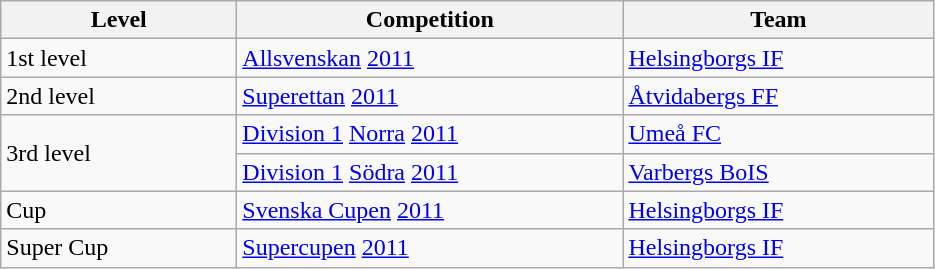<table class="wikitable">
<tr>
<th style="width: 150px;">Level</th>
<th style="width: 250px;">Competition</th>
<th style="width: 200px;">Team</th>
</tr>
<tr>
<td>1st level</td>
<td><a href='#'>Allsvenskan</a> <a href='#'>2011</a></td>
<td><a href='#'>Helsingborgs IF</a></td>
</tr>
<tr>
<td>2nd level</td>
<td><a href='#'>Superettan</a> <a href='#'>2011</a></td>
<td><a href='#'>Åtvidabergs FF</a></td>
</tr>
<tr>
<td rowspan="2">3rd level</td>
<td><a href='#'>Division 1</a> <a href='#'>Norra</a> <a href='#'>2011</a></td>
<td><a href='#'>Umeå FC</a></td>
</tr>
<tr>
<td><a href='#'>Division 1</a> <a href='#'>Södra</a> <a href='#'>2011</a></td>
<td><a href='#'>Varbergs BoIS</a></td>
</tr>
<tr>
<td>Cup</td>
<td><a href='#'>Svenska Cupen</a> <a href='#'>2011</a></td>
<td><a href='#'>Helsingborgs IF</a></td>
</tr>
<tr>
<td>Super Cup</td>
<td><a href='#'>Supercupen</a> <a href='#'>2011</a></td>
<td><a href='#'>Helsingborgs IF</a></td>
</tr>
</table>
